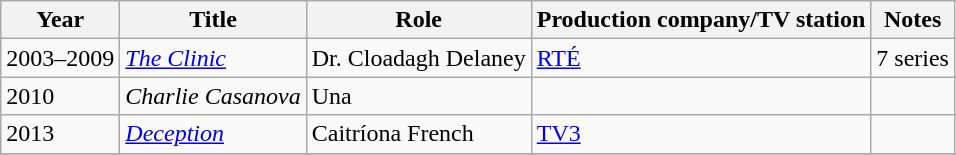<table class="wikitable sortable">
<tr>
<th>Year</th>
<th>Title</th>
<th>Role</th>
<th class="unsortable">Production company/TV station</th>
<th class="unsortable">Notes</th>
</tr>
<tr>
<td>2003–2009</td>
<td><em><a href='#'>The Clinic</a></em></td>
<td>Dr. Cloadagh Delaney</td>
<td><a href='#'>RTÉ</a></td>
<td>7 series</td>
</tr>
<tr>
<td>2010</td>
<td><em>Charlie Casanova</em></td>
<td>Una</td>
<td></td>
<td></td>
</tr>
<tr>
<td>2013</td>
<td><em><a href='#'>Deception</a></em></td>
<td>Caitríona French</td>
<td><a href='#'>TV3</a></td>
<td></td>
</tr>
<tr>
</tr>
</table>
